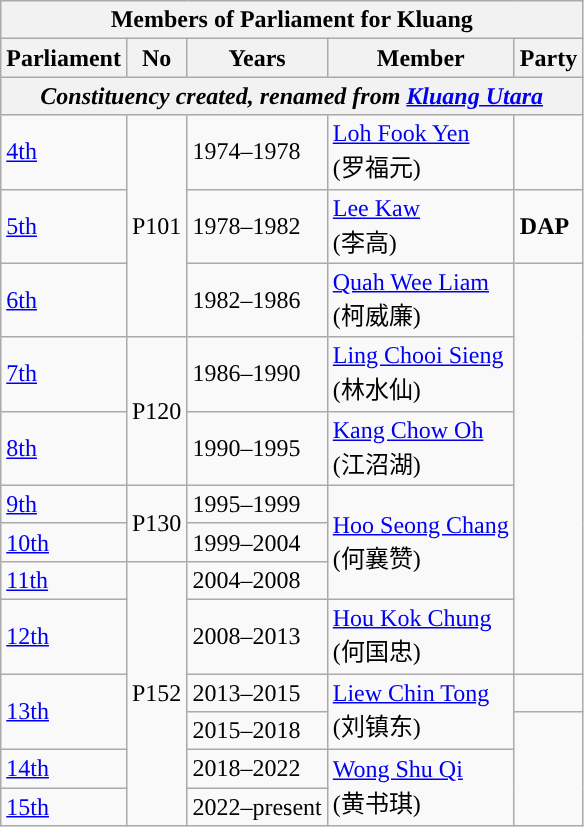<table class=wikitable>
<tr>
<th colspan="5">Members of Parliament for Kluang</th>
</tr>
<tr>
<th>Parliament</th>
<th>No</th>
<th>Years</th>
<th>Member</th>
<th>Party</th>
</tr>
<tr>
<th colspan="5" align="center"><em>Constituency created, renamed from <a href='#'>Kluang Utara</a></em></th>
</tr>
<tr>
<td><a href='#'>4th</a></td>
<td rowspan="3">P101</td>
<td>1974–1978</td>
<td><a href='#'>Loh Fook Yen</a> <br> (罗福元)</td>
<td></td>
</tr>
<tr>
<td><a href='#'>5th</a></td>
<td>1978–1982</td>
<td><a href='#'>Lee Kaw</a> <br> (李高)</td>
<td><strong>DAP</strong></td>
</tr>
<tr>
<td><a href='#'>6th</a></td>
<td>1982–1986</td>
<td><a href='#'>Quah Wee Liam</a> <br> (柯威廉)</td>
<td rowspan="7"></td>
</tr>
<tr>
<td><a href='#'>7th</a></td>
<td rowspan="2">P120</td>
<td>1986–1990</td>
<td><a href='#'>Ling Chooi Sieng</a> <br> (林水仙)</td>
</tr>
<tr>
<td><a href='#'>8th</a></td>
<td>1990–1995</td>
<td><a href='#'>Kang Chow Oh</a>  <br>(江沼湖)</td>
</tr>
<tr>
<td><a href='#'>9th</a></td>
<td rowspan="2">P130</td>
<td>1995–1999</td>
<td rowspan=3><a href='#'>Hoo Seong Chang</a> <br> (何襄赞)</td>
</tr>
<tr>
<td><a href='#'>10th</a></td>
<td>1999–2004</td>
</tr>
<tr>
<td><a href='#'>11th</a></td>
<td rowspan=6>P152</td>
<td>2004–2008</td>
</tr>
<tr>
<td><a href='#'>12th</a></td>
<td>2008–2013</td>
<td><a href='#'>Hou Kok Chung</a> <br> (何国忠)</td>
</tr>
<tr>
<td rowspan=2><a href='#'>13th</a></td>
<td>2013–2015</td>
<td rowspan=2><a href='#'>Liew Chin Tong</a>  <br>(刘镇东)</td>
<td></td>
</tr>
<tr>
<td>2015–2018</td>
<td rowspan=3></td>
</tr>
<tr>
<td><a href='#'>14th</a></td>
<td>2018–2022</td>
<td rowspan="2"><a href='#'>Wong Shu Qi</a>  <br>(黄书琪)</td>
</tr>
<tr>
<td><a href='#'>15th</a></td>
<td>2022–present</td>
</tr>
</table>
